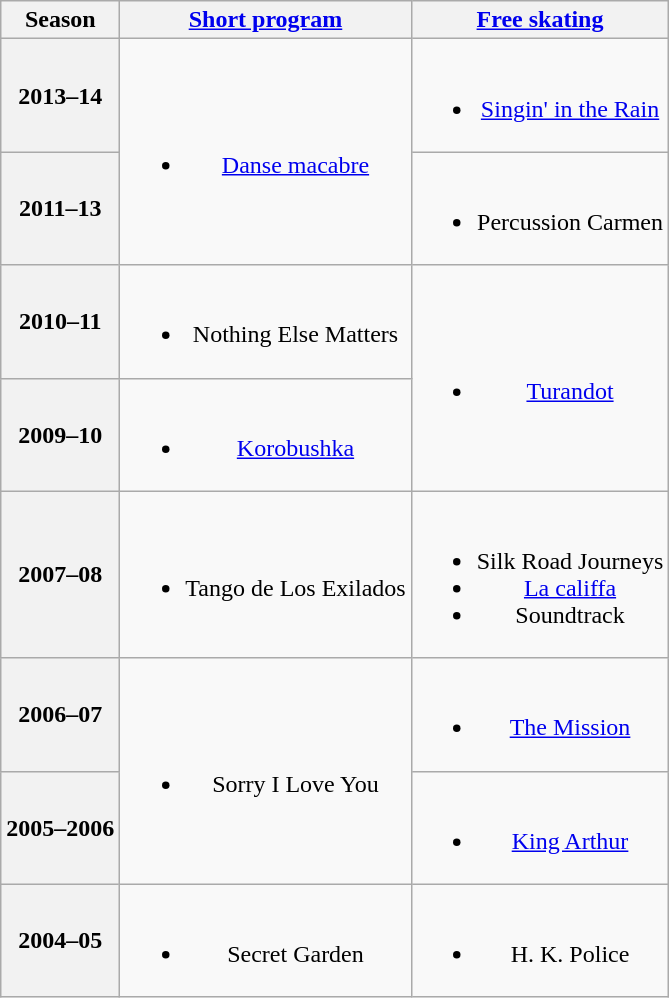<table class=wikitable style=text-align:center>
<tr>
<th>Season</th>
<th><a href='#'>Short program</a></th>
<th><a href='#'>Free skating</a></th>
</tr>
<tr>
<th>2013–14 <br> </th>
<td rowspan=2><br><ul><li><a href='#'>Danse macabre</a> <br></li></ul></td>
<td><br><ul><li><a href='#'>Singin' in the Rain</a> <br></li></ul></td>
</tr>
<tr>
<th>2011–13 <br> </th>
<td><br><ul><li>Percussion Carmen <br></li></ul></td>
</tr>
<tr>
<th>2010–11 <br> </th>
<td><br><ul><li>Nothing Else Matters <br></li></ul></td>
<td rowspan=2><br><ul><li><a href='#'>Turandot</a> <br></li></ul></td>
</tr>
<tr>
<th>2009–10 <br> </th>
<td><br><ul><li><a href='#'>Korobushka</a> <br></li></ul></td>
</tr>
<tr>
<th>2007–08 <br> </th>
<td><br><ul><li>Tango de Los Exilados <br></li></ul></td>
<td><br><ul><li>Silk Road Journeys <br></li><li><a href='#'>La califfa</a> <br></li><li>Soundtrack <br></li></ul></td>
</tr>
<tr>
<th>2006–07 <br> </th>
<td rowspan=2><br><ul><li>Sorry I Love You <br></li></ul></td>
<td><br><ul><li><a href='#'>The Mission</a> <br></li></ul></td>
</tr>
<tr>
<th>2005–2006 <br> </th>
<td><br><ul><li><a href='#'>King Arthur</a> <br></li></ul></td>
</tr>
<tr>
<th>2004–05 <br> </th>
<td><br><ul><li>Secret Garden <br></li></ul></td>
<td><br><ul><li>H. K. Police <br></li></ul></td>
</tr>
</table>
